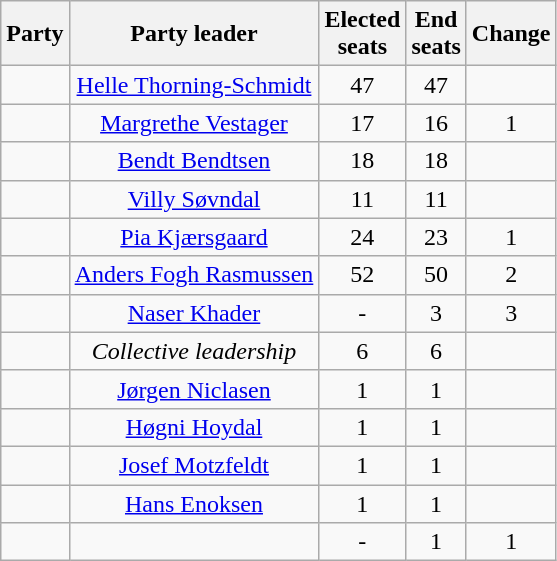<table class="wikitable sortable" style="text-align: center;">
<tr>
<th>Party</th>
<th>Party leader</th>
<th>Elected<br>seats</th>
<th>End<br>seats</th>
<th>Change</th>
</tr>
<tr>
<td data-sort-value="A" style="text-align: left;"></td>
<td><a href='#'>Helle Thorning-Schmidt</a></td>
<td>47</td>
<td>47</td>
<td data-sort-value="0"></td>
</tr>
<tr>
<td data-sort-value="B" style="text-align: left;"></td>
<td><a href='#'>Margrethe Vestager</a></td>
<td>17</td>
<td>16</td>
<td data-sort-value="-1"> 1</td>
</tr>
<tr>
<td data-sort-value="C" style="text-align: left;"></td>
<td><a href='#'>Bendt Bendtsen</a></td>
<td>18</td>
<td>18</td>
<td data-sort-value="0"></td>
</tr>
<tr>
<td data-sort-value="F" style="text-align: left;"></td>
<td><a href='#'>Villy Søvndal</a></td>
<td>11</td>
<td>11</td>
<td data-sort-value="0"></td>
</tr>
<tr>
<td data-sort-value="O" style="text-align: left;"></td>
<td><a href='#'>Pia Kjærsgaard</a></td>
<td>24</td>
<td>23</td>
<td data-sort-value="-1"> 1</td>
</tr>
<tr>
<td data-sort-value="V" style="text-align: left;"></td>
<td><a href='#'>Anders Fogh Rasmussen</a></td>
<td>52</td>
<td>50</td>
<td data-sort-value="-2"> 2</td>
</tr>
<tr>
<td data-sort-value="Y" style="text-align: left;"></td>
<td><a href='#'>Naser Khader</a></td>
<td>-</td>
<td>3</td>
<td data-sort-value="3"> 3</td>
</tr>
<tr>
<td data-sort-value="ZA" style="text-align: left;"></td>
<td><em>Collective leadership</em></td>
<td>6</td>
<td>6</td>
<td data-sort-value="0"></td>
</tr>
<tr>
<td data-sort-value="FF" style="text-align: left;"></td>
<td><a href='#'>Jørgen Niclasen</a></td>
<td>1</td>
<td>1</td>
<td data-sort-value="0"></td>
</tr>
<tr>
<td data-sort-value="TJ" style="text-align: left;"></td>
<td><a href='#'>Høgni Hoydal</a></td>
<td>1</td>
<td>1</td>
<td data-sort-value="0"></td>
</tr>
<tr>
<td data-sort-value="IA" style="text-align: left;"></td>
<td><a href='#'>Josef Motzfeldt</a></td>
<td>1</td>
<td>1</td>
<td data-sort-value="0"></td>
</tr>
<tr>
<td data-sort-value="SI" style="text-align: left;"></td>
<td><a href='#'>Hans Enoksen</a></td>
<td>1</td>
<td>1</td>
<td data-sort-value="0"></td>
</tr>
<tr>
<td data-sort-value="ZZZZ" style="text-align: left;"></td>
<td></td>
<td>-</td>
<td>1</td>
<td data-sort-value="1"> 1</td>
</tr>
</table>
